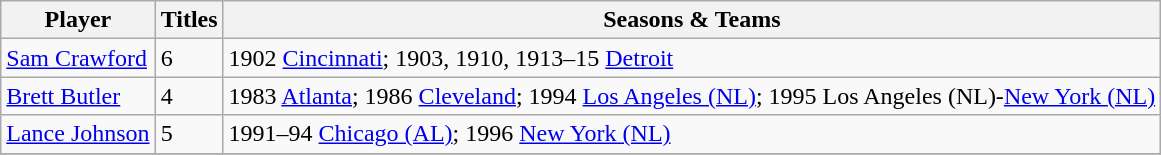<table class="wikitable sortable">
<tr>
<th>Player</th>
<th>Titles</th>
<th>Seasons & Teams</th>
</tr>
<tr>
<td><a href='#'>Sam Crawford</a></td>
<td>6</td>
<td>1902 <a href='#'>Cincinnati</a>; 1903, 1910, 1913–15 <a href='#'>Detroit</a></td>
</tr>
<tr>
<td><a href='#'>Brett Butler</a></td>
<td>4</td>
<td>1983 <a href='#'>Atlanta</a>; 1986 <a href='#'>Cleveland</a>; 1994 <a href='#'>Los Angeles (NL)</a>; 1995 Los Angeles (NL)-<a href='#'>New York (NL)</a></td>
</tr>
<tr>
<td><a href='#'>Lance Johnson</a></td>
<td>5</td>
<td>1991–94 <a href='#'>Chicago (AL)</a>; 1996 <a href='#'>New York (NL)</a></td>
</tr>
<tr>
</tr>
</table>
